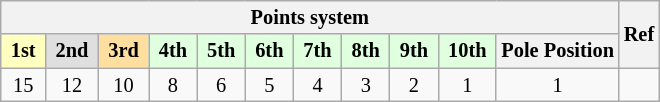<table class="wikitable" style="font-size: 85%; text-align: center;">
<tr>
<th colspan="11">Points system</th>
<th rowspan="2">Ref</th>
</tr>
<tr>
<td style="background:#ffffbf;"> <strong>1st</strong> </td>
<td style="background:#dfdfdf;"> <strong>2nd</strong> </td>
<td style="background:#ffdf9f;"> <strong>3rd</strong> </td>
<td style="background:#dfffdf;"> <strong>4th</strong> </td>
<td style="background:#dfffdf;"> <strong>5th</strong> </td>
<td style="background:#dfffdf;"> <strong>6th</strong> </td>
<td style="background:#dfffdf;"> <strong>7th</strong> </td>
<td style="background:#dfffdf;"> <strong>8th</strong> </td>
<td style="background:#dfffdf;"> <strong>9th</strong> </td>
<td style="background:#dfffdf;"> <strong>10th</strong> </td>
<th>Pole Position</th>
</tr>
<tr>
<td>15</td>
<td>12</td>
<td>10</td>
<td>8</td>
<td>6</td>
<td>5</td>
<td>4</td>
<td>3</td>
<td>2</td>
<td>1</td>
<td>1</td>
<td></td>
</tr>
</table>
